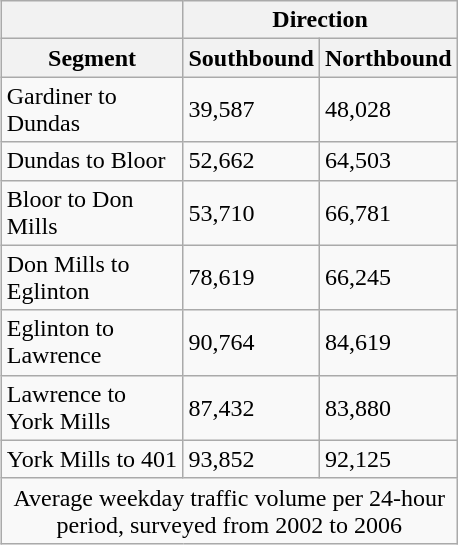<table class="wikitable" style="text-align:left; float:right; width:305px;">
<tr>
<th> </th>
<th colspan="2" style="text-align:center;">Direction</th>
</tr>
<tr>
<th>Segment</th>
<th style="width:75px;">Southbound</th>
<th style="width:75px;">Northbound</th>
</tr>
<tr>
<td style="text-align: left;">Gardiner to Dundas</td>
<td>39,587</td>
<td>48,028</td>
</tr>
<tr>
<td style="text-align: left;">Dundas to Bloor</td>
<td>52,662</td>
<td>64,503</td>
</tr>
<tr>
<td style="text-align: left;">Bloor to Don Mills</td>
<td>53,710</td>
<td>66,781</td>
</tr>
<tr>
<td style="text-align: left;">Don Mills to Eglinton</td>
<td>78,619</td>
<td>66,245</td>
</tr>
<tr>
<td style="text-align: left;">Eglinton to Lawrence</td>
<td>90,764</td>
<td>84,619</td>
</tr>
<tr>
<td style="text-align: left;">Lawrence to York Mills</td>
<td>87,432</td>
<td>83,880</td>
</tr>
<tr>
<td style="text-align: left;">York Mills to 401</td>
<td>93,852</td>
<td>92,125</td>
</tr>
<tr>
<td colspan="3" style="text-align:center;">Average weekday traffic volume per 24-hour period, surveyed from 2002 to 2006</td>
</tr>
</table>
